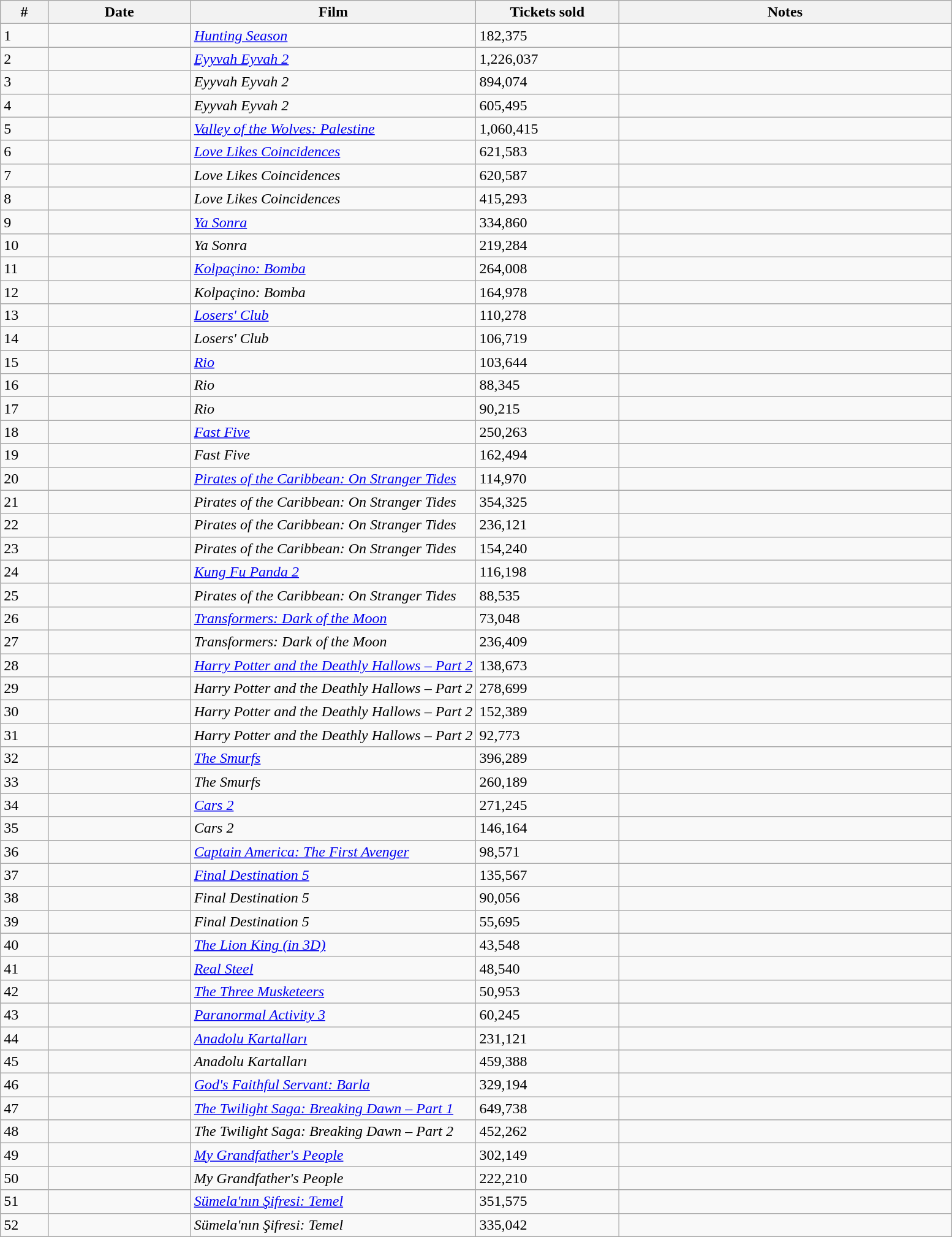<table class="wikitable sortable">
<tr>
<th width="5%">#</th>
<th width="15%">Date</th>
<th width="30%">Film</th>
<th width="15%">Tickets sold</th>
<th width="35%">Notes</th>
</tr>
<tr>
<td>1</td>
<td></td>
<td><em><a href='#'>Hunting Season</a></em></td>
<td>182,375</td>
<td></td>
</tr>
<tr>
<td>2</td>
<td></td>
<td><em><a href='#'>Eyyvah Eyvah 2</a></em></td>
<td>1,226,037</td>
<td></td>
</tr>
<tr>
<td>3</td>
<td></td>
<td><em>Eyyvah Eyvah 2</em></td>
<td>894,074</td>
<td></td>
</tr>
<tr>
<td>4</td>
<td></td>
<td><em>Eyyvah Eyvah 2</em></td>
<td>605,495</td>
<td></td>
</tr>
<tr>
<td>5</td>
<td></td>
<td><em><a href='#'>Valley of the Wolves: Palestine</a></em></td>
<td>1,060,415</td>
<td></td>
</tr>
<tr>
<td>6</td>
<td></td>
<td><em><a href='#'>Love Likes Coincidences</a></em></td>
<td>621,583</td>
<td></td>
</tr>
<tr>
<td>7</td>
<td></td>
<td><em>Love Likes Coincidences</em></td>
<td>620,587</td>
<td></td>
</tr>
<tr>
<td>8</td>
<td></td>
<td><em>Love Likes Coincidences</em></td>
<td>415,293</td>
<td></td>
</tr>
<tr>
<td>9</td>
<td></td>
<td><em><a href='#'>Ya Sonra</a></em></td>
<td>334,860</td>
<td></td>
</tr>
<tr>
<td>10</td>
<td></td>
<td><em>Ya Sonra</em></td>
<td>219,284</td>
<td></td>
</tr>
<tr>
<td>11</td>
<td></td>
<td><em><a href='#'>Kolpaçino: Bomba</a></em></td>
<td>264,008</td>
<td></td>
</tr>
<tr>
<td>12</td>
<td></td>
<td><em>Kolpaçino: Bomba</em></td>
<td>164,978</td>
<td></td>
</tr>
<tr>
<td>13</td>
<td></td>
<td><em><a href='#'>Losers' Club</a></em></td>
<td>110,278</td>
<td></td>
</tr>
<tr>
<td>14</td>
<td></td>
<td><em>Losers' Club</em></td>
<td>106,719</td>
<td></td>
</tr>
<tr>
<td>15</td>
<td></td>
<td><em><a href='#'>Rio</a></em></td>
<td>103,644</td>
<td></td>
</tr>
<tr>
<td>16</td>
<td></td>
<td><em>Rio</em></td>
<td>88,345</td>
<td></td>
</tr>
<tr>
<td>17</td>
<td></td>
<td><em>Rio</em></td>
<td>90,215</td>
<td></td>
</tr>
<tr>
<td>18</td>
<td></td>
<td><em><a href='#'>Fast Five</a></em></td>
<td>250,263</td>
<td></td>
</tr>
<tr>
<td>19</td>
<td></td>
<td><em>Fast Five</em></td>
<td>162,494</td>
<td></td>
</tr>
<tr>
<td>20</td>
<td></td>
<td><em><a href='#'>Pirates of the Caribbean: On Stranger Tides</a></em></td>
<td>114,970</td>
<td></td>
</tr>
<tr>
<td>21</td>
<td></td>
<td><em>Pirates of the Caribbean: On Stranger Tides</em></td>
<td>354,325</td>
<td></td>
</tr>
<tr>
<td>22</td>
<td></td>
<td><em>Pirates of the Caribbean: On Stranger Tides</em></td>
<td>236,121</td>
<td></td>
</tr>
<tr>
<td>23</td>
<td></td>
<td><em>Pirates of the Caribbean: On Stranger Tides</em></td>
<td>154,240</td>
<td></td>
</tr>
<tr>
<td>24</td>
<td></td>
<td><em><a href='#'>Kung Fu Panda 2</a></em></td>
<td>116,198</td>
<td></td>
</tr>
<tr>
<td>25</td>
<td></td>
<td><em>Pirates of the Caribbean: On Stranger Tides</em></td>
<td>88,535</td>
<td></td>
</tr>
<tr>
<td>26</td>
<td></td>
<td><em><a href='#'>Transformers: Dark of the Moon</a></em></td>
<td>73,048</td>
<td></td>
</tr>
<tr>
<td>27</td>
<td></td>
<td><em>Transformers: Dark of the Moon</em></td>
<td>236,409</td>
<td></td>
</tr>
<tr>
<td>28</td>
<td></td>
<td><em><a href='#'>Harry Potter and the Deathly Hallows – Part 2</a></em></td>
<td>138,673</td>
<td></td>
</tr>
<tr>
<td>29</td>
<td></td>
<td><em>Harry Potter and the Deathly Hallows – Part 2</em></td>
<td>278,699</td>
<td></td>
</tr>
<tr>
<td>30</td>
<td></td>
<td><em>Harry Potter and the Deathly Hallows – Part 2</em></td>
<td>152,389</td>
<td></td>
</tr>
<tr>
<td>31</td>
<td></td>
<td><em>Harry Potter and the Deathly Hallows – Part 2</em></td>
<td>92,773</td>
<td></td>
</tr>
<tr>
<td>32</td>
<td></td>
<td><em><a href='#'>The Smurfs</a></em></td>
<td>396,289</td>
<td></td>
</tr>
<tr>
<td>33</td>
<td></td>
<td><em>The Smurfs</em></td>
<td>260,189</td>
<td></td>
</tr>
<tr>
<td>34</td>
<td></td>
<td><em><a href='#'>Cars 2</a></em></td>
<td>271,245</td>
<td></td>
</tr>
<tr>
<td>35</td>
<td></td>
<td><em>Cars 2</em></td>
<td>146,164</td>
<td></td>
</tr>
<tr>
<td>36</td>
<td></td>
<td><em><a href='#'>Captain America: The First Avenger</a></em></td>
<td>98,571</td>
<td></td>
</tr>
<tr>
<td>37</td>
<td></td>
<td><em><a href='#'>Final Destination 5</a></em></td>
<td>135,567</td>
<td></td>
</tr>
<tr>
<td>38</td>
<td></td>
<td><em>Final Destination 5</em></td>
<td>90,056</td>
<td></td>
</tr>
<tr>
<td>39</td>
<td></td>
<td><em>Final Destination 5</em></td>
<td>55,695</td>
<td></td>
</tr>
<tr>
<td>40</td>
<td></td>
<td><em><a href='#'>The Lion King (in 3D)</a></em></td>
<td>43,548</td>
<td></td>
</tr>
<tr>
<td>41</td>
<td></td>
<td><em><a href='#'>Real Steel</a></em></td>
<td>48,540</td>
<td></td>
</tr>
<tr>
<td>42</td>
<td></td>
<td><em><a href='#'>The Three Musketeers</a></em></td>
<td>50,953</td>
<td></td>
</tr>
<tr>
<td>43</td>
<td></td>
<td><em><a href='#'>Paranormal Activity 3</a></em></td>
<td>60,245</td>
<td></td>
</tr>
<tr>
<td>44</td>
<td></td>
<td><em><a href='#'>Anadolu Kartalları</a></em></td>
<td>231,121</td>
<td></td>
</tr>
<tr>
<td>45</td>
<td></td>
<td><em>Anadolu Kartalları</em></td>
<td>459,388</td>
<td></td>
</tr>
<tr>
<td>46</td>
<td></td>
<td><em><a href='#'>God's Faithful Servant: Barla</a></em></td>
<td>329,194</td>
<td></td>
</tr>
<tr>
<td>47</td>
<td></td>
<td><em><a href='#'>The Twilight Saga: Breaking Dawn – Part 1</a></em></td>
<td>649,738</td>
<td></td>
</tr>
<tr>
<td>48</td>
<td></td>
<td><em>The Twilight Saga: Breaking Dawn – Part 2</em></td>
<td>452,262</td>
<td></td>
</tr>
<tr>
<td>49</td>
<td></td>
<td><em><a href='#'>My Grandfather's People</a></em></td>
<td>302,149</td>
<td></td>
</tr>
<tr>
<td>50</td>
<td></td>
<td><em>My Grandfather's People</em></td>
<td>222,210</td>
<td></td>
</tr>
<tr>
<td>51</td>
<td></td>
<td><em><a href='#'>Sümela'nın Şifresi: Temel</a></em></td>
<td>351,575</td>
<td></td>
</tr>
<tr>
<td>52</td>
<td></td>
<td><em>Sümela'nın Şifresi: Temel</em></td>
<td>335,042</td>
<td></td>
</tr>
</table>
